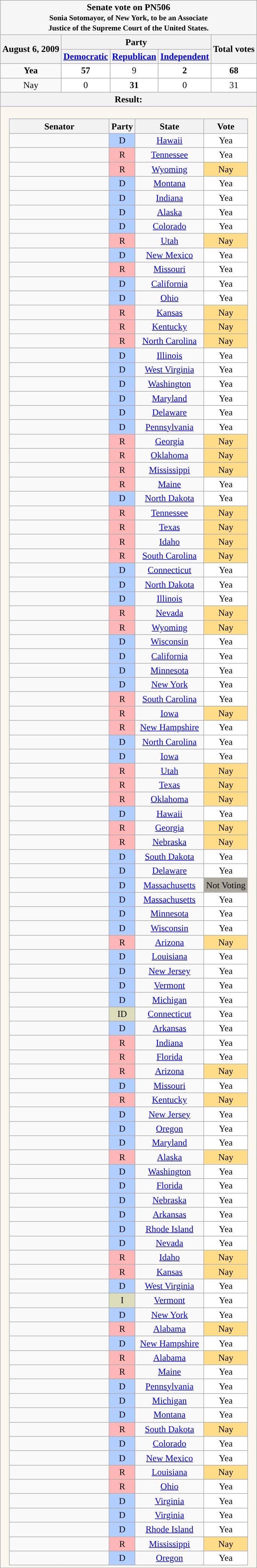<table class="wikitable floatright" style="text-align:center">
<tr>
<th colspan=5 style="background:#f5f5f5">Senate vote on PN506<br><small>Sonia Sotomayor, of New York, to be an Associate<br>Justice of the Supreme Court of the United States.</small></th>
</tr>
<tr>
<th rowspan=2 text-align="center">August 6, 2009</th>
<th colspan=3>Party</th>
<th rowspan=2>Total votes</th>
</tr>
<tr style="vertical-align:bottom;">
<th><a href='#'>Democratic</a></th>
<th><a href='#'>Republican</a></th>
<th><a href='#'>Independent</a></th>
</tr>
<tr>
<td><strong>Yea</strong></td>
<td style="background:#ffffff"><strong>57</strong></td>
<td style="background:#ffffff">9</td>
<td style="background:#ffffff"><strong>2</strong></td>
<td style="background:#ffffff"><strong>68</strong></td>
</tr>
<tr>
<td>Nay</td>
<td style="background:#ffffff">0</td>
<td style="background:#ffffff"><strong>31</strong></td>
<td style="background:#ffffff">0</td>
<td style="background:#ffffff">31</td>
</tr>
<tr>
<th colspan=5 style="text-align:center;">Result: </th>
</tr>
<tr>
<td colspan=5 style="background:#f9f7f0"><br><table class="wikitable sortable" style="margin:auto;">
<tr>
<th scope="col" style="width: 170px;">Senator</th>
<th>Party</th>
<th scope="col" style="width: 115px;">State</th>
<th text-align="center">Vote</th>
</tr>
<tr>
<td></td>
<td style="background-color:#b0ceff; text-align: center;">D</td>
<td><a href='#'>Hawaii</a></td>
<td style="background-color:#ffffff;">Yea</td>
</tr>
<tr>
<td></td>
<td style="background-color:#ffb6b6; text-align: center;">R</td>
<td><a href='#'>Tennessee</a></td>
<td style="background-color:#ffffff;">Yea</td>
</tr>
<tr>
<td></td>
<td style="background-color:#ffb6b6; text-align: center;">R</td>
<td><a href='#'>Wyoming</a></td>
<td style="background-color:#ffdd88;">Nay</td>
</tr>
<tr>
<td></td>
<td style="background-color:#b0ceff; text-align: center;">D</td>
<td><a href='#'>Montana</a></td>
<td style="background-color:#ffffff;">Yea</td>
</tr>
<tr>
<td></td>
<td style="background-color:#b0ceff; text-align: center;">D</td>
<td><a href='#'>Indiana</a></td>
<td style="background-color:#ffffff;">Yea</td>
</tr>
<tr>
<td></td>
<td style="background-color:#b0ceff; text-align: center;">D</td>
<td><a href='#'>Alaska</a></td>
<td style="background-color:#ffffff;">Yea</td>
</tr>
<tr>
<td></td>
<td style="background-color:#b0ceff; text-align: center;">D</td>
<td><a href='#'>Colorado</a></td>
<td style="background-color:#ffffff;">Yea</td>
</tr>
<tr>
<td></td>
<td style="background-color:#ffb6b6; text-align: center;">R</td>
<td><a href='#'>Utah</a></td>
<td style="background-color:#ffdd88;">Nay</td>
</tr>
<tr>
<td></td>
<td style="background-color:#b0ceff; text-align: center;">D</td>
<td><a href='#'>New Mexico</a></td>
<td style="background-color:#ffffff;">Yea</td>
</tr>
<tr>
<td></td>
<td style="background-color:#ffb6b6; text-align: center;">R</td>
<td><a href='#'>Missouri</a></td>
<td style="background-color:#ffffff;">Yea</td>
</tr>
<tr>
<td></td>
<td style="background-color:#b0ceff; text-align: center;">D</td>
<td><a href='#'>California</a></td>
<td style="background-color:#ffffff;">Yea</td>
</tr>
<tr>
<td></td>
<td style="background-color:#b0ceff; text-align: center;">D</td>
<td><a href='#'>Ohio</a></td>
<td style="background-color:#ffffff;">Yea</td>
</tr>
<tr>
<td></td>
<td style="background-color:#ffb6b6; text-align: center;">R</td>
<td><a href='#'>Kansas</a></td>
<td style="background-color:#ffdd88;">Nay</td>
</tr>
<tr>
<td></td>
<td style="background-color:#ffb6b6; text-align: center;">R</td>
<td><a href='#'>Kentucky</a></td>
<td style="background-color:#ffdd88;">Nay</td>
</tr>
<tr>
<td></td>
<td style="background-color:#ffb6b6; text-align: center;">R</td>
<td><a href='#'>North Carolina</a></td>
<td style="background-color:#ffdd88;">Nay</td>
</tr>
<tr>
<td></td>
<td style="background-color:#b0ceff; text-align: center;">D</td>
<td><a href='#'>Illinois</a></td>
<td style="background-color:#ffffff;">Yea</td>
</tr>
<tr>
<td></td>
<td style="background-color:#b0ceff; text-align: center;">D</td>
<td><a href='#'>West Virginia</a></td>
<td style="background-color:#ffffff;">Yea</td>
</tr>
<tr>
<td></td>
<td style="background-color:#b0ceff; text-align: center;">D</td>
<td><a href='#'>Washington</a></td>
<td style="background-color:#ffffff;">Yea</td>
</tr>
<tr>
<td></td>
<td style="background-color:#b0ceff; text-align: center;">D</td>
<td><a href='#'>Maryland</a></td>
<td style="background-color:#ffffff;">Yea</td>
</tr>
<tr>
<td></td>
<td style="background-color:#b0ceff; text-align: center;">D</td>
<td><a href='#'>Delaware</a></td>
<td style="background-color:#ffffff;">Yea</td>
</tr>
<tr>
<td></td>
<td style="background-color:#b0ceff; text-align: center;">D</td>
<td><a href='#'>Pennsylvania</a></td>
<td style="background-color:#ffffff;">Yea</td>
</tr>
<tr>
<td></td>
<td style="background-color:#ffb6b6; text-align: center;">R</td>
<td><a href='#'>Georgia</a></td>
<td style="background-color:#ffdd88;">Nay</td>
</tr>
<tr>
<td></td>
<td style="background-color:#ffb6b6; text-align: center;">R</td>
<td><a href='#'>Oklahoma</a></td>
<td style="background-color:#ffdd88;">Nay</td>
</tr>
<tr>
<td></td>
<td style="background-color:#ffb6b6; text-align: center;">R</td>
<td><a href='#'>Mississippi</a></td>
<td style="background-color:#ffdd88;">Nay</td>
</tr>
<tr>
<td></td>
<td style="background-color:#ffb6b6; text-align: center;">R</td>
<td><a href='#'>Maine</a></td>
<td style="background-color:#ffffff;">Yea</td>
</tr>
<tr>
<td></td>
<td style="background-color:#b0ceff; text-align: center;">D</td>
<td><a href='#'>North Dakota</a></td>
<td style="background-color:#ffffff;">Yea</td>
</tr>
<tr>
<td></td>
<td style="background-color:#ffb6b6; text-align: center;">R</td>
<td><a href='#'>Tennessee</a></td>
<td style="background-color:#ffdd88;">Nay</td>
</tr>
<tr>
<td></td>
<td style="background-color:#ffb6b6; text-align: center;">R</td>
<td><a href='#'>Texas</a></td>
<td style="background-color:#ffdd88;">Nay</td>
</tr>
<tr>
<td></td>
<td style="background-color:#ffb6b6; text-align: center;">R</td>
<td><a href='#'>Idaho</a></td>
<td style="background-color:#ffdd88;">Nay</td>
</tr>
<tr>
<td></td>
<td style="background-color:#ffb6b6; text-align: center;">R</td>
<td><a href='#'>South Carolina</a></td>
<td style="background-color:#ffdd88;">Nay</td>
</tr>
<tr>
<td></td>
<td style="background-color:#b0ceff; text-align: center;">D</td>
<td><a href='#'>Connecticut</a></td>
<td style="background-color:#ffffff;">Yea</td>
</tr>
<tr>
<td></td>
<td style="background-color:#b0ceff; text-align: center;">D</td>
<td><a href='#'>North Dakota</a></td>
<td style="background-color:#ffffff;">Yea</td>
</tr>
<tr>
<td></td>
<td style="background-color:#b0ceff; text-align: center;">D</td>
<td><a href='#'>Illinois</a></td>
<td style="background-color:#ffffff;">Yea</td>
</tr>
<tr>
<td></td>
<td style="background-color:#ffb6b6; text-align: center;">R</td>
<td><a href='#'>Nevada</a></td>
<td style="background-color:#ffdd88;">Nay</td>
</tr>
<tr>
<td></td>
<td style="background-color:#ffb6b6; text-align: center;">R</td>
<td><a href='#'>Wyoming</a></td>
<td style="background-color:#ffdd88;">Nay</td>
</tr>
<tr>
<td></td>
<td style="background-color:#b0ceff; text-align: center;">D</td>
<td><a href='#'>Wisconsin</a></td>
<td style="background-color:#ffffff;">Yea</td>
</tr>
<tr>
<td></td>
<td style="background-color:#b0ceff; text-align: center;">D</td>
<td><a href='#'>California</a></td>
<td style="background-color:#ffffff;">Yea</td>
</tr>
<tr>
<td></td>
<td style="background-color:#b0ceff; text-align: center;">D</td>
<td><a href='#'>Minnesota</a></td>
<td style="background-color:#ffffff;">Yea</td>
</tr>
<tr>
<td></td>
<td style="background-color:#b0ceff; text-align: center;">D</td>
<td><a href='#'>New York</a></td>
<td style="background-color:#ffffff;">Yea</td>
</tr>
<tr>
<td></td>
<td style="background-color:#ffb6b6; text-align: center;">R</td>
<td><a href='#'>South Carolina</a></td>
<td style="background-color:#ffffff;">Yea</td>
</tr>
<tr>
<td></td>
<td style="background-color:#ffb6b6; text-align: center;">R</td>
<td><a href='#'>Iowa</a></td>
<td style="background-color:#ffdd88;">Nay</td>
</tr>
<tr>
<td></td>
<td style="background-color:#ffb6b6; text-align: center;">R</td>
<td><a href='#'>New Hampshire</a></td>
<td style="background-color:#ffffff;">Yea</td>
</tr>
<tr>
<td></td>
<td style="background-color:#b0ceff; text-align: center;">D</td>
<td><a href='#'>North Carolina</a></td>
<td style="background-color:#ffffff;">Yea</td>
</tr>
<tr>
<td></td>
<td style="background-color:#b0ceff; text-align: center;">D</td>
<td><a href='#'>Iowa</a></td>
<td style="background-color:#ffffff;">Yea</td>
</tr>
<tr>
<td></td>
<td style="background-color:#ffb6b6; text-align: center;">R</td>
<td><a href='#'>Utah</a></td>
<td style="background-color:#ffdd88;">Nay</td>
</tr>
<tr>
<td></td>
<td style="background-color:#ffb6b6; text-align: center;">R</td>
<td><a href='#'>Texas</a></td>
<td style="background-color:#ffdd88;">Nay</td>
</tr>
<tr>
<td></td>
<td style="background-color:#ffb6b6; text-align: center;">R</td>
<td><a href='#'>Oklahoma</a></td>
<td style="background-color:#ffdd88;">Nay</td>
</tr>
<tr>
<td></td>
<td style="background-color:#b0ceff; text-align: center;">D</td>
<td><a href='#'>Hawaii</a></td>
<td style="background-color:#ffffff;">Yea</td>
</tr>
<tr>
<td></td>
<td style="background-color:#ffb6b6; text-align: center;">R</td>
<td><a href='#'>Georgia</a></td>
<td style="background-color:#ffdd88;">Nay</td>
</tr>
<tr>
<td></td>
<td style="background-color:#ffb6b6; text-align: center;">R</td>
<td><a href='#'>Nebraska</a></td>
<td style="background-color:#ffdd88;">Nay</td>
</tr>
<tr>
<td></td>
<td style="background-color:#b0ceff; text-align: center;">D</td>
<td><a href='#'>South Dakota</a></td>
<td style="background-color:#ffffff;">Yea</td>
</tr>
<tr>
<td></td>
<td style="background-color:#b0ceff; text-align: center;">D</td>
<td><a href='#'>Delaware</a></td>
<td style="background-color:#ffffff;">Yea</td>
</tr>
<tr>
<td></td>
<td style="background-color:#b0ceff; text-align: center;">D</td>
<td><a href='#'>Massachusetts</a></td>
<td style="background-color:#ada89f;">Not Voting</td>
</tr>
<tr>
<td></td>
<td style="background-color:#b0ceff; text-align: center;">D</td>
<td><a href='#'>Massachusetts</a></td>
<td style="background-color:#ffffff;">Yea</td>
</tr>
<tr>
<td></td>
<td style="background-color:#b0ceff; text-align: center;">D</td>
<td><a href='#'>Minnesota</a></td>
<td style="background-color:#ffffff;">Yea</td>
</tr>
<tr>
<td></td>
<td style="background-color:#b0ceff; text-align: center;">D</td>
<td><a href='#'>Wisconsin</a></td>
<td style="background-color:#ffffff;">Yea</td>
</tr>
<tr>
<td></td>
<td style="background-color:#ffb6b6; text-align: center;">R</td>
<td><a href='#'>Arizona</a></td>
<td style="background-color:#ffdd88;">Nay</td>
</tr>
<tr>
<td></td>
<td style="background-color:#b0ceff; text-align: center;">D</td>
<td><a href='#'>Louisiana</a></td>
<td style="background-color:#ffffff;">Yea</td>
</tr>
<tr>
<td></td>
<td style="background-color:#b0ceff; text-align: center;">D</td>
<td><a href='#'>New Jersey</a></td>
<td style="background-color:#ffffff;">Yea</td>
</tr>
<tr>
<td></td>
<td style="background-color:#b0ceff; text-align: center;">D</td>
<td><a href='#'>Vermont</a></td>
<td style="background-color:#ffffff;">Yea</td>
</tr>
<tr>
<td></td>
<td style="background-color:#b0ceff; text-align: center;">D</td>
<td><a href='#'>Michigan</a></td>
<td style="background-color:#ffffff;">Yea</td>
</tr>
<tr>
<td></td>
<td style="background-color:#ddddbb; text-align: center;">ID</td>
<td><a href='#'>Connecticut</a></td>
<td style="background-color:#ffffff;">Yea</td>
</tr>
<tr>
<td></td>
<td style="background-color:#b0ceff; text-align: center;">D</td>
<td><a href='#'>Arkansas</a></td>
<td style="background-color:#ffffff;">Yea</td>
</tr>
<tr>
<td></td>
<td style="background-color:#ffb6b6; text-align: center;">R</td>
<td><a href='#'>Indiana</a></td>
<td style="background-color:#ffffff;">Yea</td>
</tr>
<tr>
<td></td>
<td style="background-color:#ffb6b6; text-align: center;">R</td>
<td><a href='#'>Florida</a></td>
<td style="background-color:#ffffff;">Yea</td>
</tr>
<tr>
<td></td>
<td style="background-color:#ffb6b6; text-align: center;">R</td>
<td><a href='#'>Arizona</a></td>
<td style="background-color:#ffdd88;">Nay</td>
</tr>
<tr>
<td></td>
<td style="background-color:#b0ceff; text-align: center;">D</td>
<td><a href='#'>Missouri</a></td>
<td style="background-color:#ffffff;">Yea</td>
</tr>
<tr>
<td></td>
<td style="background-color:#ffb6b6; text-align: center;">R</td>
<td><a href='#'>Kentucky</a></td>
<td style="background-color:#ffdd88;">Nay</td>
</tr>
<tr>
<td></td>
<td style="background-color:#b0ceff; text-align: center;">D</td>
<td><a href='#'>New Jersey</a></td>
<td style="background-color:#ffffff;">Yea</td>
</tr>
<tr>
<td></td>
<td style="background-color:#b0ceff; text-align: center;">D</td>
<td><a href='#'>Oregon</a></td>
<td style="background-color:#ffffff;">Yea</td>
</tr>
<tr>
<td></td>
<td style="background-color:#b0ceff; text-align: center;">D</td>
<td><a href='#'>Maryland</a></td>
<td style="background-color:#ffffff;">Yea</td>
</tr>
<tr>
<td></td>
<td style="background-color:#ffb6b6; text-align: center;">R</td>
<td><a href='#'>Alaska</a></td>
<td style="background-color:#ffdd88;">Nay</td>
</tr>
<tr>
<td></td>
<td style="background-color:#b0ceff; text-align: center;">D</td>
<td><a href='#'>Washington</a></td>
<td style="background-color:#ffffff;">Yea</td>
</tr>
<tr>
<td></td>
<td style="background-color:#b0ceff; text-align: center;">D</td>
<td><a href='#'>Florida</a></td>
<td style="background-color:#ffffff;">Yea</td>
</tr>
<tr>
<td></td>
<td style="background-color:#b0ceff; text-align: center;">D</td>
<td><a href='#'>Nebraska</a></td>
<td style="background-color:#ffffff;">Yea</td>
</tr>
<tr>
<td></td>
<td style="background-color:#b0ceff; text-align: center;">D</td>
<td><a href='#'>Arkansas</a></td>
<td style="background-color:#ffffff;">Yea</td>
</tr>
<tr>
<td></td>
<td style="background-color:#b0ceff; text-align: center;">D</td>
<td><a href='#'>Rhode Island</a></td>
<td style="background-color:#ffffff;">Yea</td>
</tr>
<tr>
<td></td>
<td style="background-color:#b0ceff; text-align: center;">D</td>
<td><a href='#'>Nevada</a></td>
<td style="background-color:#ffffff;">Yea</td>
</tr>
<tr>
<td></td>
<td style="background-color:#ffb6b6; text-align: center;">R</td>
<td><a href='#'>Idaho</a></td>
<td style="background-color:#ffdd88;">Nay</td>
</tr>
<tr>
<td></td>
<td style="background-color:#ffb6b6; text-align: center;">R</td>
<td><a href='#'>Kansas</a></td>
<td style="background-color:#ffdd88;">Nay</td>
</tr>
<tr>
<td></td>
<td style="background-color:#b0ceff; text-align: center;">D</td>
<td><a href='#'>West Virginia</a></td>
<td style="background-color:#ffffff;">Yea</td>
</tr>
<tr>
<td></td>
<td style="background-color:#ddddbb; text-align: center;">I</td>
<td><a href='#'>Vermont</a></td>
<td style="background-color:#ffffff;">Yea</td>
</tr>
<tr>
<td></td>
<td style="background-color:#b0ceff; text-align: center;">D</td>
<td><a href='#'>New York</a></td>
<td style="background-color:#ffffff;">Yea</td>
</tr>
<tr>
<td></td>
<td style="background-color:#ffb6b6; text-align: center;">R</td>
<td><a href='#'>Alabama</a></td>
<td style="background-color:#ffdd88;">Nay</td>
</tr>
<tr>
<td></td>
<td style="background-color:#b0ceff; text-align: center;">D</td>
<td><a href='#'>New Hampshire</a></td>
<td style="background-color:#ffffff;">Yea</td>
</tr>
<tr>
<td></td>
<td style="background-color:#ffb6b6; text-align: center;">R</td>
<td><a href='#'>Alabama</a></td>
<td style="background-color:#ffdd88;">Nay</td>
</tr>
<tr>
<td></td>
<td style="background-color:#ffb6b6; text-align: center;">R</td>
<td><a href='#'>Maine</a></td>
<td style="background-color:#ffffff;">Yea</td>
</tr>
<tr>
<td></td>
<td style="background-color:#b0ceff; text-align: center;">D</td>
<td><a href='#'>Pennsylvania</a></td>
<td style="background-color:#ffffff;">Yea</td>
</tr>
<tr>
<td></td>
<td style="background-color:#b0ceff; text-align: center;">D</td>
<td><a href='#'>Michigan</a></td>
<td style="background-color:#ffffff;">Yea</td>
</tr>
<tr>
<td></td>
<td style="background-color:#b0ceff; text-align: center;">D</td>
<td><a href='#'>Montana</a></td>
<td style="background-color:#ffffff;">Yea</td>
</tr>
<tr>
<td></td>
<td style="background-color:#ffb6b6; text-align: center;">R</td>
<td><a href='#'>South Dakota</a></td>
<td style="background-color:#ffdd88;">Nay</td>
</tr>
<tr>
<td></td>
<td style="background-color:#b0ceff; text-align: center;">D</td>
<td><a href='#'>Colorado</a></td>
<td style="background-color:#ffffff;">Yea</td>
</tr>
<tr>
<td></td>
<td style="background-color:#b0ceff; text-align: center;">D</td>
<td><a href='#'>New Mexico</a></td>
<td style="background-color:#ffffff;">Yea</td>
</tr>
<tr>
<td></td>
<td style="background-color:#ffb6b6; text-align: center;">R</td>
<td><a href='#'>Louisiana</a></td>
<td style="background-color:#ffdd88;">Nay</td>
</tr>
<tr>
<td></td>
<td style="background-color:#ffb6b6; text-align: center;">R</td>
<td><a href='#'>Ohio</a></td>
<td style="background-color:#ffffff;">Yea</td>
</tr>
<tr>
<td></td>
<td style="background-color:#b0ceff; text-align: center;">D</td>
<td><a href='#'>Virginia</a></td>
<td style="background-color:#ffffff;">Yea</td>
</tr>
<tr>
<td></td>
<td style="background-color:#b0ceff; text-align: center;">D</td>
<td><a href='#'>Virginia</a></td>
<td style="background-color:#ffffff;">Yea</td>
</tr>
<tr>
<td></td>
<td style="background-color:#b0ceff; text-align: center;">D</td>
<td><a href='#'>Rhode Island</a></td>
<td style="background-color:#ffffff;">Yea</td>
</tr>
<tr>
<td></td>
<td style="background-color:#ffb6b6; text-align: center;">R</td>
<td><a href='#'>Mississippi</a></td>
<td style="background-color:#ffdd88;">Nay</td>
</tr>
<tr>
<td></td>
<td style="background-color:#b0ceff; text-align: center;">D</td>
<td><a href='#'>Oregon</a></td>
<td style="background-color:#ffffff;">Yea</td>
</tr>
</table>
</td>
</tr>
</table>
